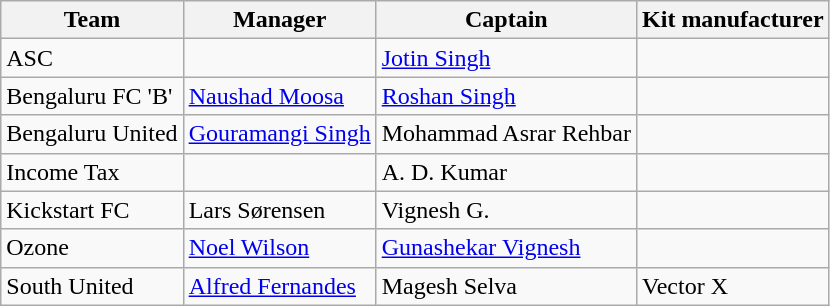<table class="wikitable sortable">
<tr>
<th>Team</th>
<th>Manager</th>
<th>Captain</th>
<th>Kit manufacturer</th>
</tr>
<tr>
<td>ASC</td>
<td></td>
<td> <a href='#'>Jotin Singh</a></td>
<td></td>
</tr>
<tr>
<td>Bengaluru FC 'B'</td>
<td> <a href='#'>Naushad Moosa</a></td>
<td> <a href='#'>Roshan Singh</a></td>
<td></td>
</tr>
<tr>
<td>Bengaluru United</td>
<td> <a href='#'>Gouramangi Singh</a></td>
<td> Mohammad Asrar Rehbar</td>
<td></td>
</tr>
<tr>
<td>Income Tax</td>
<td></td>
<td> A. D. Kumar</td>
<td></td>
</tr>
<tr>
<td>Kickstart FC</td>
<td> Lars Sørensen</td>
<td> Vignesh G.</td>
<td></td>
</tr>
<tr>
<td>Ozone</td>
<td> <a href='#'>Noel Wilson</a></td>
<td> <a href='#'>Gunashekar Vignesh</a></td>
<td></td>
</tr>
<tr>
<td>South United</td>
<td> <a href='#'>Alfred Fernandes</a></td>
<td> Magesh Selva</td>
<td>Vector X</td>
</tr>
</table>
